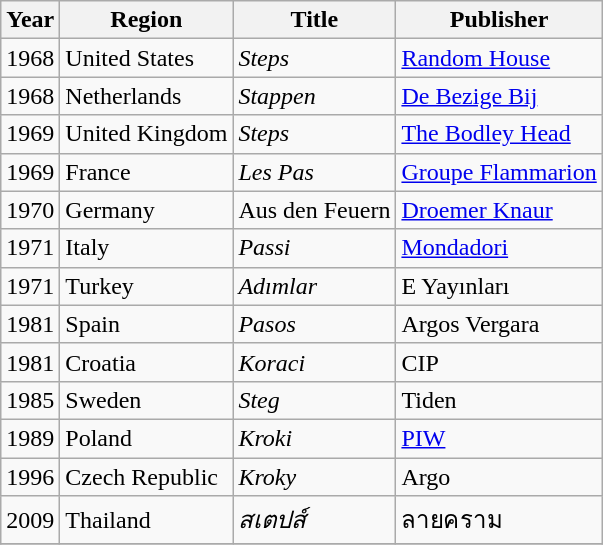<table class="wikitable">
<tr>
<th align="center">Year</th>
<th align="center">Region</th>
<th align="center">Title</th>
<th align="center">Publisher</th>
</tr>
<tr>
<td align="left">1968</td>
<td align="left">United States</td>
<td align="left"><em>Steps</em></td>
<td align="left"><a href='#'>Random House</a></td>
</tr>
<tr>
<td align="left">1968</td>
<td align="left">Netherlands</td>
<td align="left"><em>Stappen</em></td>
<td align="left"><a href='#'>De Bezige Bij</a></td>
</tr>
<tr>
<td align="left">1969</td>
<td align="left">United Kingdom</td>
<td align="left"><em>Steps</em></td>
<td align="left"><a href='#'>The Bodley Head</a></td>
</tr>
<tr>
<td align="left">1969</td>
<td align="left">France</td>
<td align="left"><em>Les Pas</em></td>
<td align="left"><a href='#'>Groupe Flammarion</a></td>
</tr>
<tr>
<td>1970</td>
<td>Germany</td>
<td>Aus den Feuern</td>
<td><a href='#'>Droemer Knaur</a></td>
</tr>
<tr>
<td align="left">1971</td>
<td align="left">Italy</td>
<td align="left"><em>Passi</em></td>
<td align="left"><a href='#'>Mondadori</a></td>
</tr>
<tr>
<td align="left">1971</td>
<td align="left">Turkey</td>
<td align="left"><em>Adımlar</em></td>
<td align="left">E Yayınları</td>
</tr>
<tr>
<td align="left">1981</td>
<td align="left">Spain</td>
<td align="left"><em>Pasos</em></td>
<td align="left">Argos Vergara</td>
</tr>
<tr>
<td align="left">1981</td>
<td align="left">Croatia</td>
<td align="left"><em>Koraci</em></td>
<td align="left">CIP</td>
</tr>
<tr>
<td align="left">1985</td>
<td align="left">Sweden</td>
<td align="left"><em>Steg</em></td>
<td align="left">Tiden</td>
</tr>
<tr>
<td align="left">1989</td>
<td align="left">Poland</td>
<td align="left"><em>Kroki</em></td>
<td align="left"><a href='#'>PIW</a></td>
</tr>
<tr>
<td align="left">1996</td>
<td align="left">Czech Republic</td>
<td align="left"><em>Kroky</em></td>
<td align="left">Argo</td>
</tr>
<tr>
<td align="left">2009</td>
<td align="left">Thailand</td>
<td align="left"><em>สเตปส์</em></td>
<td align="left">ลายคราม</td>
</tr>
<tr>
</tr>
</table>
